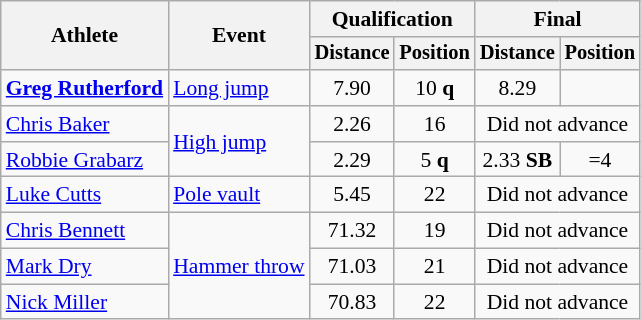<table class=wikitable style="font-size:90%">
<tr>
<th rowspan="2">Athlete</th>
<th rowspan="2">Event</th>
<th colspan="2">Qualification</th>
<th colspan="2">Final</th>
</tr>
<tr style="font-size:95%">
<th>Distance</th>
<th>Position</th>
<th>Distance</th>
<th>Position</th>
</tr>
<tr align=center>
<td align=left><strong><a href='#'>Greg Rutherford</a></strong></td>
<td align=left><a href='#'>Long jump</a></td>
<td>7.90</td>
<td>10 <strong>q</strong></td>
<td>8.29</td>
<td></td>
</tr>
<tr align=center>
<td align=left><a href='#'>Chris Baker</a></td>
<td align=left rowspan=2><a href='#'>High jump</a></td>
<td>2.26</td>
<td>16</td>
<td colspan=2>Did not advance</td>
</tr>
<tr align=center>
<td align=left><a href='#'>Robbie Grabarz</a></td>
<td>2.29</td>
<td>5 <strong>q</strong></td>
<td>2.33 <strong>SB</strong></td>
<td>=4</td>
</tr>
<tr align=center>
<td align=left><a href='#'>Luke Cutts</a></td>
<td align=left><a href='#'>Pole vault</a></td>
<td>5.45</td>
<td>22</td>
<td colspan=2>Did not advance</td>
</tr>
<tr align=center>
<td align=left><a href='#'>Chris Bennett</a></td>
<td align=left rowspan=3><a href='#'>Hammer throw</a></td>
<td>71.32</td>
<td>19</td>
<td colspan=2>Did not advance</td>
</tr>
<tr align=center>
<td align=left><a href='#'>Mark Dry</a></td>
<td>71.03</td>
<td>21</td>
<td colspan=2>Did not advance</td>
</tr>
<tr align=center>
<td align=left><a href='#'>Nick Miller</a></td>
<td>70.83</td>
<td>22</td>
<td colspan=2>Did not advance</td>
</tr>
</table>
